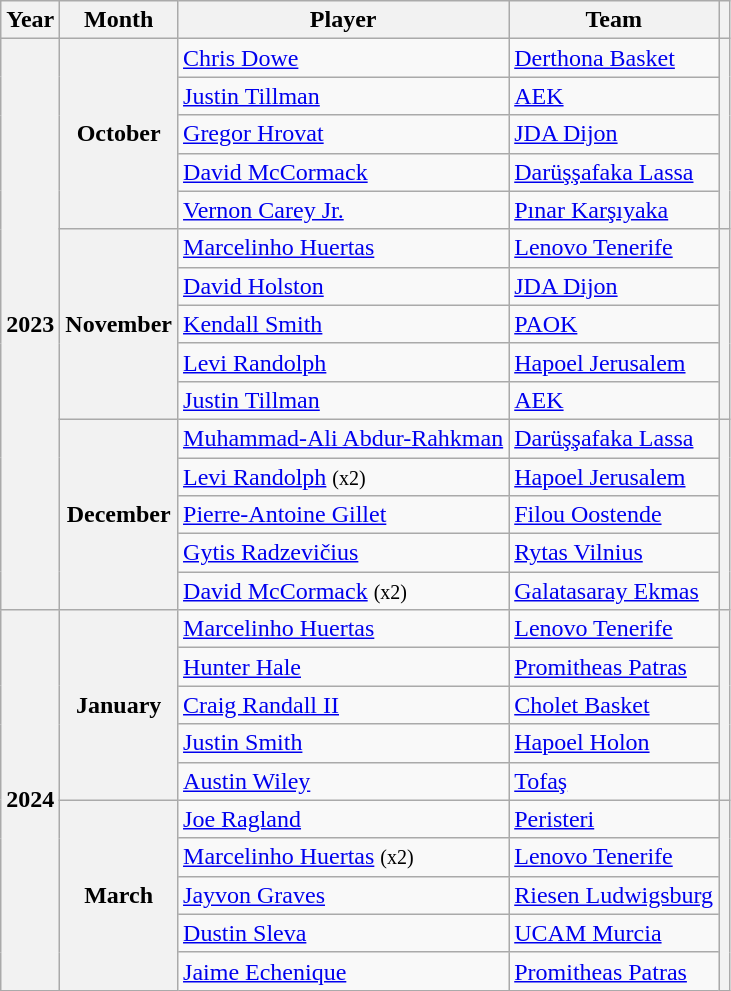<table class="wikitable">
<tr>
<th>Year</th>
<th>Month</th>
<th>Player</th>
<th>Team</th>
<th></th>
</tr>
<tr>
<th rowspan=15>2023</th>
<th rowspan=5>October</th>
<td> <a href='#'>Chris Dowe</a></td>
<td> <a href='#'>Derthona Basket</a></td>
<th rowspan=5></th>
</tr>
<tr>
<td> <a href='#'>Justin Tillman</a></td>
<td> <a href='#'>AEK</a></td>
</tr>
<tr>
<td> <a href='#'>Gregor Hrovat</a></td>
<td> <a href='#'>JDA Dijon</a></td>
</tr>
<tr>
<td> <a href='#'>David McCormack</a></td>
<td> <a href='#'>Darüşşafaka Lassa</a></td>
</tr>
<tr>
<td> <a href='#'>Vernon Carey Jr.</a></td>
<td> <a href='#'>Pınar Karşıyaka</a></td>
</tr>
<tr>
<th rowspan=5>November</th>
<td> <a href='#'>Marcelinho Huertas</a></td>
<td> <a href='#'>Lenovo Tenerife</a></td>
<th rowspan=5></th>
</tr>
<tr>
<td> <a href='#'>David Holston</a></td>
<td> <a href='#'>JDA Dijon</a></td>
</tr>
<tr>
<td> <a href='#'>Kendall Smith</a></td>
<td> <a href='#'>PAOK</a></td>
</tr>
<tr>
<td> <a href='#'>Levi Randolph</a></td>
<td> <a href='#'>Hapoel Jerusalem</a></td>
</tr>
<tr>
<td> <a href='#'>Justin Tillman</a></td>
<td> <a href='#'>AEK</a></td>
</tr>
<tr>
<th rowspan=5>December</th>
<td> <a href='#'>Muhammad-Ali Abdur-Rahkman</a></td>
<td> <a href='#'>Darüşşafaka Lassa</a></td>
<th rowspan=5></th>
</tr>
<tr>
<td> <a href='#'>Levi Randolph</a> <small>(x2)</small></td>
<td> <a href='#'>Hapoel Jerusalem</a></td>
</tr>
<tr>
<td> <a href='#'>Pierre-Antoine Gillet</a></td>
<td> <a href='#'>Filou Oostende</a></td>
</tr>
<tr>
<td> <a href='#'>Gytis Radzevičius</a></td>
<td> <a href='#'>Rytas Vilnius</a></td>
</tr>
<tr>
<td> <a href='#'>David McCormack</a> <small>(x2)</small></td>
<td> <a href='#'>Galatasaray Ekmas</a></td>
</tr>
<tr>
<th rowspan=10>2024</th>
<th rowspan=5>January</th>
<td> <a href='#'>Marcelinho Huertas</a></td>
<td> <a href='#'>Lenovo Tenerife</a></td>
<th rowspan=5></th>
</tr>
<tr>
<td> <a href='#'>Hunter Hale</a></td>
<td> <a href='#'>Promitheas Patras</a></td>
</tr>
<tr>
<td> <a href='#'>Craig Randall II</a></td>
<td> <a href='#'>Cholet Basket</a></td>
</tr>
<tr>
<td> <a href='#'>Justin Smith</a></td>
<td> <a href='#'>Hapoel Holon</a></td>
</tr>
<tr>
<td> <a href='#'>Austin Wiley</a></td>
<td> <a href='#'>Tofaş</a></td>
</tr>
<tr>
<th rowspan=5>March</th>
<td> <a href='#'>Joe Ragland</a></td>
<td> <a href='#'>Peristeri</a></td>
<th rowspan=5></th>
</tr>
<tr>
<td> <a href='#'>Marcelinho Huertas</a> <small>(x2)</small></td>
<td> <a href='#'>Lenovo Tenerife</a></td>
</tr>
<tr>
<td> <a href='#'>Jayvon Graves</a></td>
<td> <a href='#'>Riesen Ludwigsburg</a></td>
</tr>
<tr>
<td> <a href='#'>Dustin Sleva</a></td>
<td> <a href='#'>UCAM Murcia</a></td>
</tr>
<tr>
<td> <a href='#'>Jaime Echenique</a></td>
<td> <a href='#'>Promitheas Patras</a></td>
</tr>
</table>
